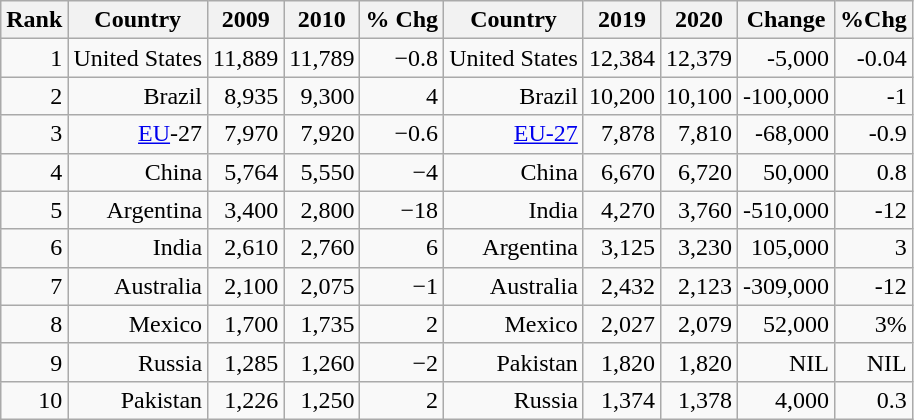<table class="wikitable" style=text-align:right;>
<tr>
<th>Rank</th>
<th>Country</th>
<th>2009</th>
<th>2010</th>
<th>% Chg</th>
<th>Country</th>
<th>2019</th>
<th>2020</th>
<th>Change</th>
<th>%Chg</th>
</tr>
<tr>
<td>1</td>
<td>United States</td>
<td>11,889</td>
<td>11,789</td>
<td>−0.8</td>
<td>United States</td>
<td>12,384</td>
<td>12,379</td>
<td>-5,000</td>
<td>-0.04</td>
</tr>
<tr>
<td>2</td>
<td>Brazil</td>
<td>8,935</td>
<td>9,300</td>
<td>4</td>
<td>Brazil</td>
<td>10,200</td>
<td>10,100</td>
<td>-100,000</td>
<td>-1</td>
</tr>
<tr>
<td>3</td>
<td><a href='#'>EU</a>-27</td>
<td>7,970</td>
<td>7,920</td>
<td>−0.6</td>
<td><a href='#'>EU-27</a></td>
<td>7,878</td>
<td>7,810</td>
<td>-68,000</td>
<td>-0.9</td>
</tr>
<tr>
<td>4</td>
<td>China</td>
<td>5,764</td>
<td>5,550</td>
<td>−4</td>
<td>China</td>
<td>6,670</td>
<td>6,720</td>
<td>50,000</td>
<td>0.8</td>
</tr>
<tr>
<td>5</td>
<td>Argentina</td>
<td>3,400</td>
<td>2,800</td>
<td>−18</td>
<td>India</td>
<td>4,270</td>
<td>3,760</td>
<td>-510,000</td>
<td>-12</td>
</tr>
<tr>
<td>6</td>
<td>India</td>
<td>2,610</td>
<td>2,760</td>
<td>6</td>
<td>Argentina</td>
<td>3,125</td>
<td>3,230</td>
<td>105,000</td>
<td>3</td>
</tr>
<tr>
<td>7</td>
<td>Australia</td>
<td>2,100</td>
<td>2,075</td>
<td>−1</td>
<td>Australia</td>
<td>2,432</td>
<td>2,123</td>
<td>-309,000</td>
<td>-12</td>
</tr>
<tr>
<td>8</td>
<td>Mexico</td>
<td>1,700</td>
<td>1,735</td>
<td>2</td>
<td>Mexico</td>
<td>2,027</td>
<td>2,079</td>
<td>52,000</td>
<td>3%</td>
</tr>
<tr>
<td>9</td>
<td>Russia</td>
<td>1,285</td>
<td>1,260</td>
<td>−2</td>
<td>Pakistan</td>
<td>1,820</td>
<td>1,820</td>
<td>NIL</td>
<td>NIL</td>
</tr>
<tr>
<td>10</td>
<td>Pakistan</td>
<td>1,226</td>
<td>1,250</td>
<td>2</td>
<td>Russia</td>
<td>1,374</td>
<td>1,378</td>
<td>4,000</td>
<td>0.3</td>
</tr>
</table>
